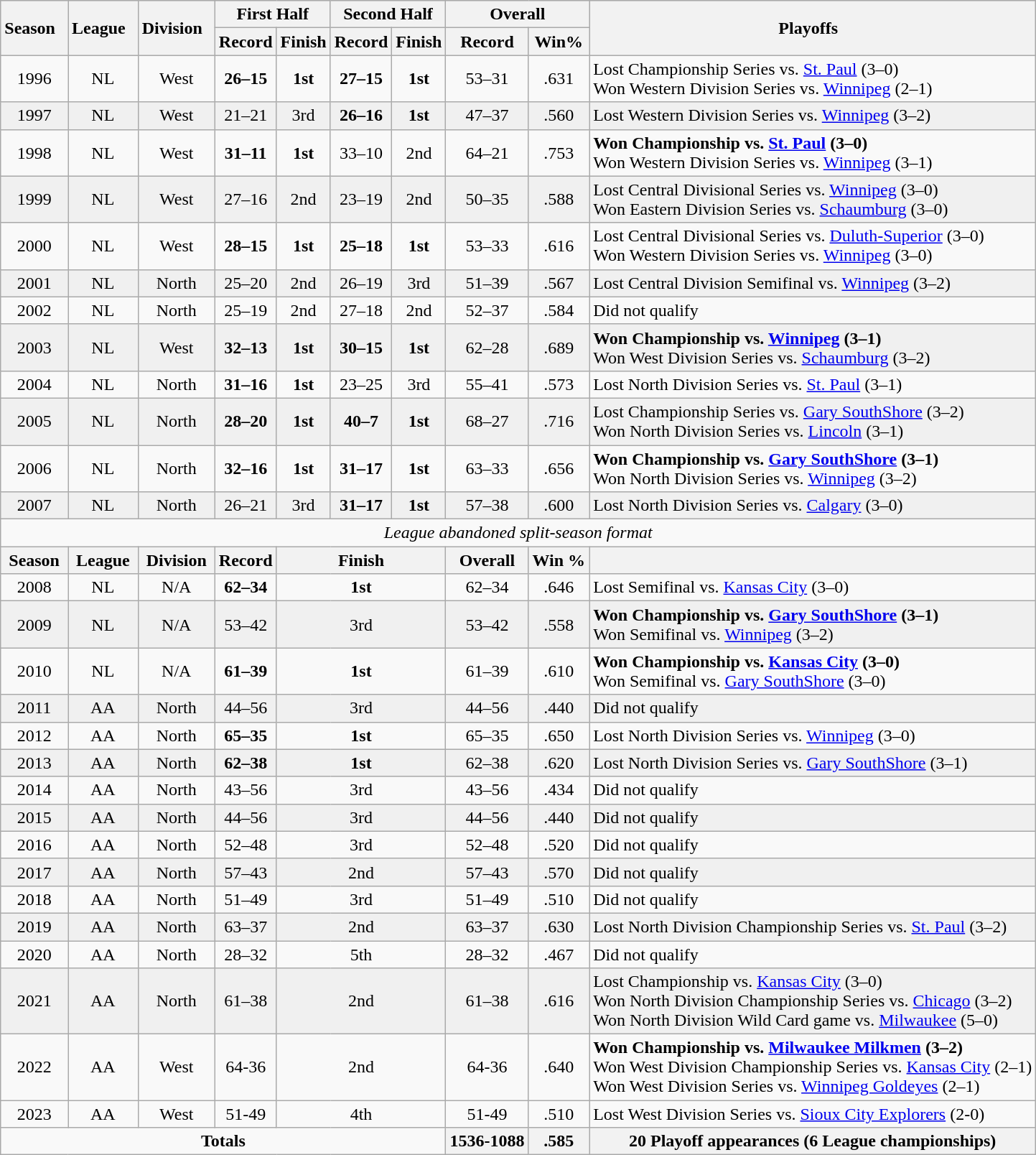<table class="wikitable" style="text-align:center">
<tr bgcolor="#e0e0e0">
<th rowspan=2>Season  </th>
<th rowspan=2>League  </th>
<th rowspan=2>Division  </th>
<th colspan=2>First Half</th>
<th colspan=2>Second Half</th>
<th colspan=2>Overall</th>
<th rowspan=2>Playoffs  </th>
</tr>
<tr bgcolor="#e0e0e0">
<th>Record</th>
<th>Finish</th>
<th>Record</th>
<th>Finish</th>
<th>Record</th>
<th>Win%</th>
</tr>
<tr>
<td>1996</td>
<td>NL</td>
<td>West</td>
<td><strong>26–15</strong></td>
<td><strong>1st</strong></td>
<td><strong>27–15</strong></td>
<td><strong>1st</strong></td>
<td>53–31</td>
<td>.631</td>
<td ALIGN=left>Lost Championship Series vs. <a href='#'>St. Paul</a> (3–0)<br>Won Western Division Series vs. <a href='#'>Winnipeg</a> (2–1)</td>
</tr>
<tr bgcolor="#f0f0f0">
<td>1997</td>
<td>NL</td>
<td>West</td>
<td>21–21</td>
<td>3rd</td>
<td><strong>26–16</strong></td>
<td><strong>1st</strong></td>
<td>47–37</td>
<td>.560</td>
<td ALIGN=left>Lost Western Division Series vs. <a href='#'>Winnipeg</a> (3–2)</td>
</tr>
<tr>
<td>1998</td>
<td>NL</td>
<td>West</td>
<td><strong>31–11</strong></td>
<td><strong>1st</strong></td>
<td>33–10</td>
<td>2nd</td>
<td>64–21</td>
<td>.753</td>
<td ALIGN=left><strong>Won Championship vs. <a href='#'>St. Paul</a> (3–0)</strong><br>Won Western Division Series vs. <a href='#'>Winnipeg</a> (3–1)</td>
</tr>
<tr bgcolor="#f0f0f0">
<td>1999</td>
<td>NL</td>
<td>West</td>
<td>27–16</td>
<td>2nd</td>
<td>23–19</td>
<td>2nd</td>
<td>50–35</td>
<td>.588</td>
<td ALIGN=left>Lost Central Divisional Series vs. <a href='#'>Winnipeg</a> (3–0)<br>Won Eastern Division Series vs. <a href='#'>Schaumburg</a> (3–0)</td>
</tr>
<tr>
<td>2000</td>
<td>NL</td>
<td>West</td>
<td><strong>28–15</strong></td>
<td><strong>1st</strong></td>
<td><strong>25–18</strong></td>
<td><strong>1st</strong></td>
<td>53–33</td>
<td>.616</td>
<td ALIGN=left>Lost Central Divisional Series vs. <a href='#'>Duluth-Superior</a> (3–0)<br>Won Western Division Series vs. <a href='#'>Winnipeg</a> (3–0)</td>
</tr>
<tr bgcolor="#f0f0f0">
<td>2001</td>
<td>NL</td>
<td>North</td>
<td>25–20</td>
<td>2nd</td>
<td>26–19</td>
<td>3rd</td>
<td>51–39</td>
<td>.567</td>
<td ALIGN=left>Lost Central Division Semifinal vs. <a href='#'>Winnipeg</a> (3–2)</td>
</tr>
<tr>
<td>2002</td>
<td>NL</td>
<td>North</td>
<td>25–19</td>
<td>2nd</td>
<td>27–18</td>
<td>2nd</td>
<td>52–37</td>
<td>.584</td>
<td ALIGN=left>Did not qualify</td>
</tr>
<tr bgcolor="#f0f0f0">
<td>2003</td>
<td>NL</td>
<td>West</td>
<td><strong>32–13</strong></td>
<td><strong>1st</strong></td>
<td><strong>30–15</strong></td>
<td><strong>1st</strong></td>
<td>62–28</td>
<td>.689</td>
<td ALIGN=left><strong>Won Championship vs. <a href='#'>Winnipeg</a> (3–1)</strong><br>Won West Division Series vs. <a href='#'>Schaumburg</a> (3–2)</td>
</tr>
<tr>
<td>2004</td>
<td>NL</td>
<td>North</td>
<td><strong>31–16</strong></td>
<td><strong>1st</strong></td>
<td>23–25</td>
<td>3rd</td>
<td>55–41</td>
<td>.573</td>
<td ALIGN=left>Lost North Division Series vs. <a href='#'>St. Paul</a> (3–1)</td>
</tr>
<tr bgcolor="#f0f0f0">
<td>2005</td>
<td>NL</td>
<td>North</td>
<td><strong>28–20</strong></td>
<td><strong>1st</strong></td>
<td><strong>40–7</strong></td>
<td><strong>1st</strong></td>
<td>68–27</td>
<td>.716</td>
<td ALIGN=left>Lost Championship Series vs. <a href='#'>Gary SouthShore</a> (3–2)<br>Won North Division Series vs. <a href='#'>Lincoln</a> (3–1)</td>
</tr>
<tr>
<td>2006</td>
<td>NL</td>
<td>North</td>
<td><strong>32–16</strong></td>
<td><strong>1st</strong></td>
<td><strong>31–17</strong></td>
<td><strong>1st</strong></td>
<td>63–33</td>
<td>.656</td>
<td ALIGN=left><strong>Won Championship vs. <a href='#'>Gary SouthShore</a> (3–1)</strong><br>Won North Division Series vs. <a href='#'>Winnipeg</a> (3–2)</td>
</tr>
<tr bgcolor="#f0f0f0">
<td>2007</td>
<td>NL</td>
<td>North</td>
<td>26–21</td>
<td>3rd</td>
<td><strong>31–17</strong></td>
<td><strong>1st</strong></td>
<td>57–38</td>
<td>.600</td>
<td ALIGN=left>Lost North Division Series vs. <a href='#'>Calgary</a> (3–0)</td>
</tr>
<tr>
<td colspan="10"><em>League abandoned split-season format</em></td>
</tr>
<tr>
<th>Season</th>
<th>League</th>
<th>Division</th>
<th>Record</th>
<th colspan="3">Finish</th>
<th>Overall</th>
<th>Win %</th>
<th></th>
</tr>
<tr>
<td>2008</td>
<td>NL</td>
<td>N/A</td>
<td><strong>62–34</strong></td>
<td colspan="3"><strong>1st</strong></td>
<td>62–34</td>
<td>.646</td>
<td align="left">Lost Semifinal vs. <a href='#'>Kansas City</a> (3–0)</td>
</tr>
<tr bgcolor="#f0f0f0">
<td>2009</td>
<td>NL</td>
<td>N/A</td>
<td>53–42</td>
<td colspan="3">3rd</td>
<td>53–42</td>
<td>.558</td>
<td align="left"><strong>Won Championship vs. <a href='#'>Gary SouthShore</a> (3–1)</strong><br>Won Semifinal vs. <a href='#'>Winnipeg</a> (3–2)</td>
</tr>
<tr>
<td>2010</td>
<td>NL</td>
<td>N/A</td>
<td><strong>61–39</strong></td>
<td colspan="3"><strong>1st</strong></td>
<td>61–39</td>
<td>.610</td>
<td align="left"><strong>Won Championship vs. <a href='#'>Kansas City</a> (3–0)</strong><br>Won Semifinal vs. <a href='#'>Gary SouthShore</a> (3–0)</td>
</tr>
<tr bgcolor="#f0f0f0">
<td>2011</td>
<td>AA</td>
<td>North</td>
<td>44–56</td>
<td colspan="3">3rd</td>
<td>44–56</td>
<td>.440</td>
<td align="left">Did not qualify</td>
</tr>
<tr>
<td>2012</td>
<td>AA</td>
<td>North</td>
<td><strong>65–35</strong></td>
<td colspan="3"><strong>1st</strong></td>
<td>65–35</td>
<td>.650</td>
<td align="left">Lost North Division Series vs. <a href='#'>Winnipeg</a> (3–0)</td>
</tr>
<tr bgcolor="#f0f0f0">
<td>2013</td>
<td>AA</td>
<td>North</td>
<td><strong>62–38</strong></td>
<td colspan="3"><strong>1st</strong></td>
<td>62–38</td>
<td>.620</td>
<td align="left">Lost North Division Series vs. <a href='#'>Gary SouthShore</a> (3–1)</td>
</tr>
<tr>
<td>2014</td>
<td>AA</td>
<td>North</td>
<td>43–56</td>
<td colspan="3">3rd</td>
<td>43–56</td>
<td>.434</td>
<td align="left">Did not qualify</td>
</tr>
<tr bgcolor="#f0f0f0">
<td>2015</td>
<td>AA</td>
<td>North</td>
<td>44–56</td>
<td colspan="3">3rd</td>
<td>44–56</td>
<td>.440</td>
<td align="left">Did not qualify</td>
</tr>
<tr>
<td>2016</td>
<td>AA</td>
<td>North</td>
<td>52–48</td>
<td colspan="3">3rd</td>
<td>52–48</td>
<td>.520</td>
<td align="left">Did not qualify</td>
</tr>
<tr bgcolor="#f0f0f0">
<td>2017</td>
<td>AA</td>
<td>North</td>
<td>57–43</td>
<td colspan="3">2nd</td>
<td>57–43</td>
<td>.570</td>
<td align="left">Did not qualify</td>
</tr>
<tr>
<td>2018</td>
<td>AA</td>
<td>North</td>
<td>51–49</td>
<td colspan="3">3rd</td>
<td>51–49</td>
<td>.510</td>
<td align="left">Did not qualify</td>
</tr>
<tr bgcolor="#f0f0f0">
<td>2019</td>
<td>AA</td>
<td>North</td>
<td>63–37</td>
<td colspan="3">2nd</td>
<td>63–37</td>
<td>.630</td>
<td align="left">Lost North Division Championship Series vs. <a href='#'>St. Paul</a> (3–2)</td>
</tr>
<tr>
<td>2020</td>
<td>AA</td>
<td>North</td>
<td>28–32</td>
<td colspan="3">5th</td>
<td>28–32</td>
<td>.467</td>
<td align="left">Did not qualify</td>
</tr>
<tr bgcolor="#f0f0f0">
<td>2021</td>
<td>AA</td>
<td>North</td>
<td>61–38</td>
<td colspan="3">2nd</td>
<td>61–38</td>
<td>.616</td>
<td align="left">Lost Championship vs. <a href='#'>Kansas City</a> (3–0)<br>Won North Division Championship Series vs. <a href='#'>Chicago</a> (3–2)<br>Won North Division Wild Card game vs. <a href='#'>Milwaukee</a> (5–0)</td>
</tr>
<tr>
<td>2022</td>
<td>AA</td>
<td>West</td>
<td>64-36</td>
<td colspan="3">2nd</td>
<td>64-36</td>
<td>.640</td>
<td align="left"><strong>Won Championship vs. <a href='#'>Milwaukee Milkmen</a> (3–2)</strong><br> Won West Division Championship Series vs. <a href='#'>Kansas City</a> (2–1)<br> Won West Division Series vs. <a href='#'>Winnipeg Goldeyes</a> (2–1)</td>
</tr>
<tr>
<td>2023</td>
<td>AA</td>
<td>West</td>
<td>51-49</td>
<td colspan="3">4th</td>
<td>51-49</td>
<td>.510</td>
<td align="left">Lost West Division Series vs. <a href='#'>Sioux City Explorers</a> (2-0)</td>
</tr>
<tr>
<td colspan="7"><strong>Totals</strong></td>
<th>1536-1088</th>
<th>.585</th>
<th>20 Playoff appearances (6 League championships)</th>
</tr>
</table>
